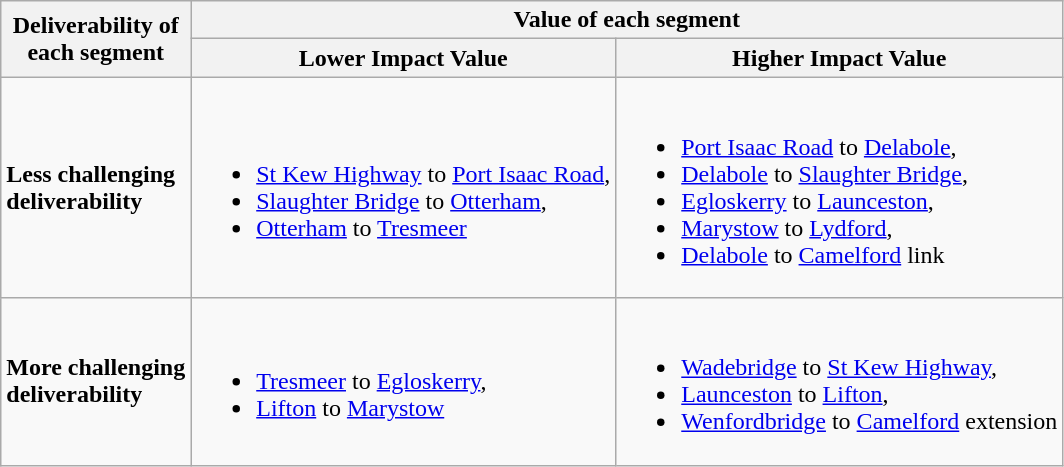<table class="wikitable">
<tr>
<th rowspan="2">Deliverability of<br>each segment</th>
<th colspan="2">Value of each segment</th>
</tr>
<tr>
<th>Lower Impact Value</th>
<th>Higher Impact Value</th>
</tr>
<tr>
<td><strong>Less challenging<br>deliverability</strong></td>
<td><br><ul><li><a href='#'>St Kew Highway</a> to <a href='#'>Port Isaac Road</a>,</li><li><a href='#'>Slaughter Bridge</a> to <a href='#'>Otterham</a>,</li><li><a href='#'>Otterham</a> to <a href='#'>Tresmeer</a></li></ul></td>
<td><br><ul><li><a href='#'>Port Isaac Road</a> to <a href='#'>Delabole</a>,</li><li><a href='#'>Delabole</a> to <a href='#'>Slaughter Bridge</a>,</li><li><a href='#'>Egloskerry</a> to <a href='#'>Launceston</a>,</li><li><a href='#'>Marystow</a> to <a href='#'>Lydford</a>,</li><li><a href='#'>Delabole</a> to <a href='#'>Camelford</a> link</li></ul></td>
</tr>
<tr>
<td><strong>More challenging<br>deliverability</strong></td>
<td><br><ul><li><a href='#'>Tresmeer</a> to <a href='#'>Egloskerry</a>,</li><li><a href='#'>Lifton</a> to <a href='#'>Marystow</a></li></ul></td>
<td><br><ul><li><a href='#'>Wadebridge</a> to <a href='#'>St Kew Highway</a>,</li><li><a href='#'>Launceston</a> to <a href='#'>Lifton</a>,</li><li><a href='#'>Wenfordbridge</a> to <a href='#'>Camelford</a> extension</li></ul></td>
</tr>
</table>
